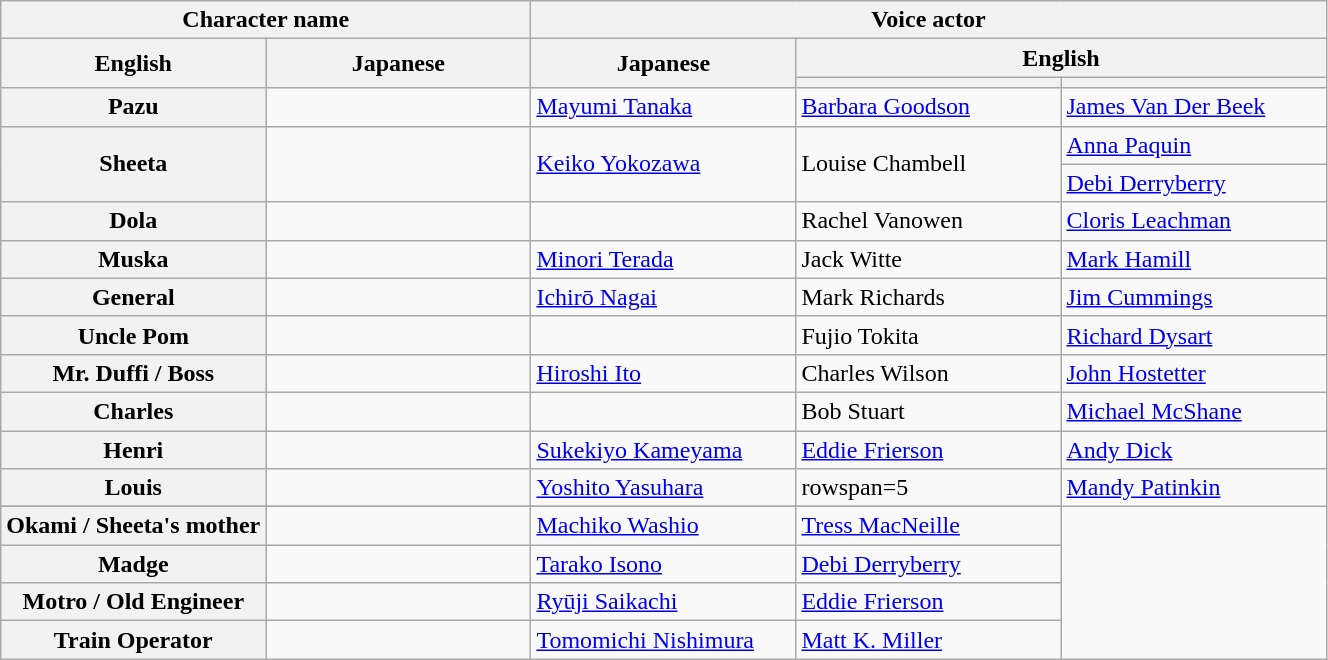<table class="wikitable plain-row-headers">
<tr>
<th scope="colgroup" colspan="2">Character name</th>
<th scope="colgroup" colspan="3">Voice actor</th>
</tr>
<tr>
<th scope="col" width="20%" rowspan="2">English</th>
<th scope="col" width="20%" rowspan="2">Japanese</th>
<th scope="col" width="20%" rowspan="2">Japanese<br></th>
<th scope="colgroup" width="40%" colspan="2">English</th>
</tr>
<tr>
<th scope="col" width="20%"></th>
<th scope="col" width="20%"></th>
</tr>
<tr>
<th scope=row>Pazu</th>
<td></td>
<td><a href='#'>Mayumi Tanaka</a></td>
<td><a href='#'>Barbara Goodson</a></td>
<td><a href='#'>James Van Der Beek</a></td>
</tr>
<tr>
<th scope=row rowspan="2">Sheeta</th>
<td rowspan="2"></td>
<td rowspan="2"><a href='#'>Keiko Yokozawa</a></td>
<td rowspan="2">Louise Chambell</td>
<td><a href='#'>Anna Paquin</a></td>
</tr>
<tr>
<td><a href='#'>Debi Derryberry</a> </td>
</tr>
<tr>
<th scope=row>Dola</th>
<td></td>
<td></td>
<td>Rachel Vanowen</td>
<td><a href='#'>Cloris Leachman</a></td>
</tr>
<tr>
<th scope=row>Muska</th>
<td></td>
<td><a href='#'>Minori Terada</a></td>
<td>Jack Witte</td>
<td><a href='#'>Mark Hamill</a></td>
</tr>
<tr>
<th scope=row>General</th>
<td></td>
<td><a href='#'>Ichirō Nagai</a></td>
<td>Mark Richards</td>
<td><a href='#'>Jim Cummings</a></td>
</tr>
<tr>
<th scope=row>Uncle Pom</th>
<td></td>
<td></td>
<td>Fujio Tokita</td>
<td><a href='#'>Richard Dysart</a></td>
</tr>
<tr>
<th scope=row>Mr. Duffi / Boss</th>
<td></td>
<td><a href='#'>Hiroshi Ito</a></td>
<td>Charles Wilson</td>
<td><a href='#'>John Hostetter</a></td>
</tr>
<tr>
<th scope=row>Charles</th>
<td></td>
<td></td>
<td>Bob Stuart</td>
<td><a href='#'>Michael McShane</a></td>
</tr>
<tr>
<th scope=row>Henri</th>
<td></td>
<td><a href='#'>Sukekiyo Kameyama</a></td>
<td><a href='#'>Eddie Frierson</a></td>
<td><a href='#'>Andy Dick</a></td>
</tr>
<tr>
<th scope=row>Louis</th>
<td></td>
<td><a href='#'>Yoshito Yasuhara</a></td>
<td>rowspan=5 </td>
<td><a href='#'>Mandy Patinkin</a></td>
</tr>
<tr>
</tr>
<tr>
<th scope=row>Okami / Sheeta's mother</th>
<td></td>
<td><a href='#'>Machiko Washio</a></td>
<td><a href='#'>Tress MacNeille</a></td>
</tr>
<tr>
<th scope=row>Madge</th>
<td></td>
<td><a href='#'>Tarako Isono</a></td>
<td><a href='#'>Debi Derryberry</a></td>
</tr>
<tr>
<th scope=row>Motro / Old Engineer</th>
<td></td>
<td><a href='#'>Ryūji Saikachi</a></td>
<td><a href='#'>Eddie Frierson</a></td>
</tr>
<tr>
<th scope=row>Train Operator</th>
<td></td>
<td><a href='#'>Tomomichi Nishimura</a></td>
<td><a href='#'>Matt K. Miller</a></td>
</tr>
</table>
